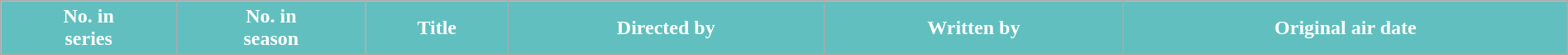<table class="wikitable plainrowheaders" style="width:100%;">
<tr style="color:white">
<th style="background:#61BFBF;">No. in <br>series</th>
<th style="background:#61BFBF;">No. in <br>season</th>
<th style="background:#61BFBF;">Title</th>
<th style="background:#61BFBF;">Directed by</th>
<th style="background:#61BFBF;">Written by</th>
<th style="background:#61BFBF;">Original air date<br>


</th>
</tr>
</table>
